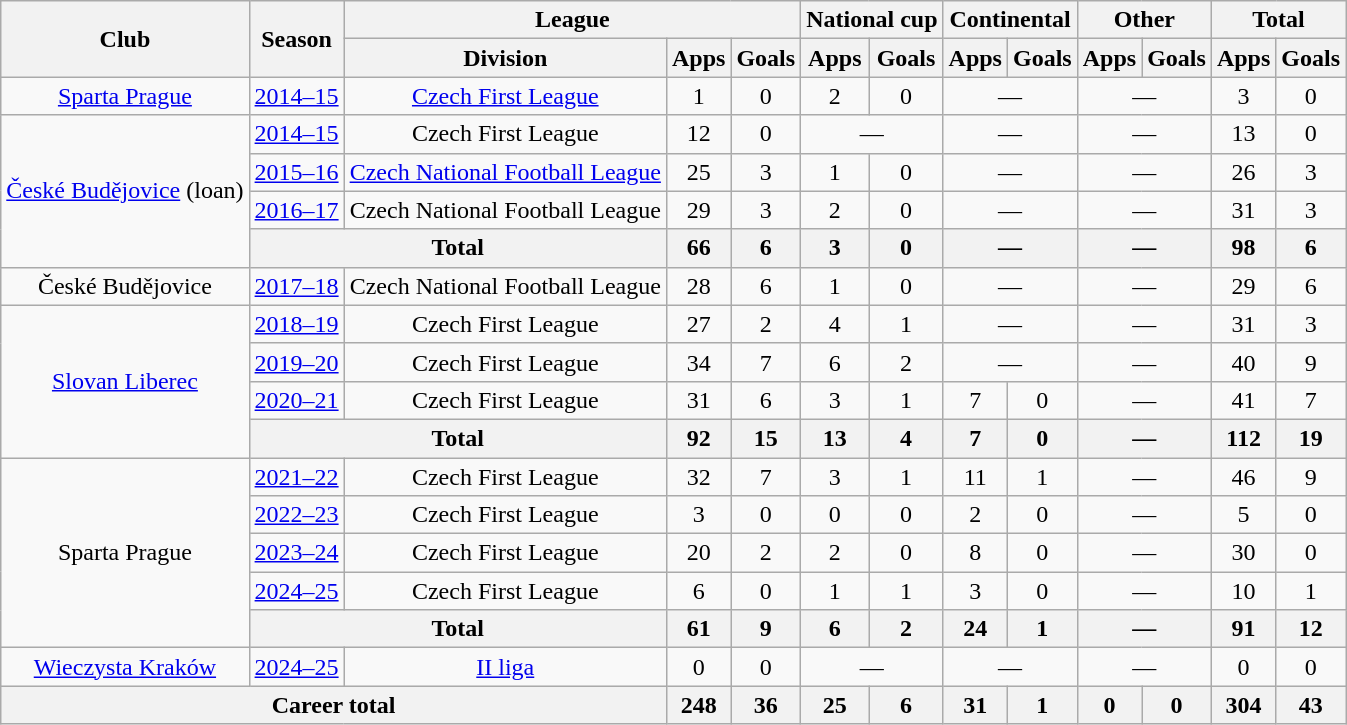<table class="wikitable" style="text-align:center">
<tr>
<th rowspan="2">Club</th>
<th rowspan="2">Season</th>
<th colspan="3">League</th>
<th colspan="2">National cup</th>
<th colspan="2">Continental</th>
<th colspan="2">Other</th>
<th colspan="2">Total</th>
</tr>
<tr>
<th>Division</th>
<th>Apps</th>
<th>Goals</th>
<th>Apps</th>
<th>Goals</th>
<th>Apps</th>
<th>Goals</th>
<th>Apps</th>
<th>Goals</th>
<th>Apps</th>
<th>Goals</th>
</tr>
<tr>
<td><a href='#'>Sparta Prague</a></td>
<td><a href='#'>2014–15</a></td>
<td><a href='#'>Czech First League</a></td>
<td>1</td>
<td>0</td>
<td>2</td>
<td>0</td>
<td colspan="2">—</td>
<td colspan="2">—</td>
<td>3</td>
<td>0</td>
</tr>
<tr>
<td rowspan="4"><a href='#'>České Budějovice</a> (loan)</td>
<td><a href='#'>2014–15</a></td>
<td>Czech First League</td>
<td>12</td>
<td>0</td>
<td colspan="2">—</td>
<td colspan="2">—</td>
<td colspan="2">—</td>
<td>13</td>
<td>0</td>
</tr>
<tr>
<td><a href='#'>2015–16</a></td>
<td><a href='#'>Czech National Football League</a></td>
<td>25</td>
<td>3</td>
<td>1</td>
<td>0</td>
<td colspan="2">—</td>
<td colspan="2">—</td>
<td>26</td>
<td>3</td>
</tr>
<tr>
<td><a href='#'>2016–17</a></td>
<td>Czech National Football League</td>
<td>29</td>
<td>3</td>
<td>2</td>
<td>0</td>
<td colspan="2">—</td>
<td colspan="2">—</td>
<td>31</td>
<td>3</td>
</tr>
<tr>
<th colspan="2">Total</th>
<th>66</th>
<th>6</th>
<th>3</th>
<th>0</th>
<th colspan="2">—</th>
<th colspan="2">—</th>
<th>98</th>
<th>6</th>
</tr>
<tr>
<td>České Budějovice</td>
<td><a href='#'>2017–18</a></td>
<td>Czech National Football League</td>
<td>28</td>
<td>6</td>
<td>1</td>
<td>0</td>
<td colspan="2">—</td>
<td colspan="2">—</td>
<td>29</td>
<td>6</td>
</tr>
<tr>
<td rowspan="4"><a href='#'>Slovan Liberec</a></td>
<td><a href='#'>2018–19</a></td>
<td>Czech First League</td>
<td>27</td>
<td>2</td>
<td>4</td>
<td>1</td>
<td colspan="2">—</td>
<td colspan="2">—</td>
<td>31</td>
<td>3</td>
</tr>
<tr>
<td><a href='#'>2019–20</a></td>
<td>Czech First League</td>
<td>34</td>
<td>7</td>
<td>6</td>
<td>2</td>
<td colspan="2">—</td>
<td colspan="2">—</td>
<td>40</td>
<td>9</td>
</tr>
<tr>
<td><a href='#'>2020–21</a></td>
<td>Czech First League</td>
<td>31</td>
<td>6</td>
<td>3</td>
<td>1</td>
<td>7</td>
<td>0</td>
<td colspan="2">—</td>
<td>41</td>
<td>7</td>
</tr>
<tr>
<th colspan="2">Total</th>
<th>92</th>
<th>15</th>
<th>13</th>
<th>4</th>
<th>7</th>
<th>0</th>
<th colspan="2">—</th>
<th>112</th>
<th>19</th>
</tr>
<tr>
<td rowspan="5">Sparta Prague</td>
<td><a href='#'>2021–22</a></td>
<td>Czech First League</td>
<td>32</td>
<td>7</td>
<td>3</td>
<td>1</td>
<td>11</td>
<td>1</td>
<td colspan="2">—</td>
<td>46</td>
<td>9</td>
</tr>
<tr>
<td><a href='#'>2022–23</a></td>
<td>Czech First League</td>
<td>3</td>
<td>0</td>
<td>0</td>
<td>0</td>
<td>2</td>
<td>0</td>
<td colspan="2">—</td>
<td>5</td>
<td>0</td>
</tr>
<tr>
<td><a href='#'>2023–24</a></td>
<td>Czech First League</td>
<td>20</td>
<td>2</td>
<td>2</td>
<td>0</td>
<td>8</td>
<td>0</td>
<td colspan="2">—</td>
<td>30</td>
<td>0</td>
</tr>
<tr>
<td><a href='#'>2024–25</a></td>
<td>Czech First League</td>
<td>6</td>
<td>0</td>
<td>1</td>
<td>1</td>
<td>3</td>
<td>0</td>
<td colspan="2">—</td>
<td>10</td>
<td>1</td>
</tr>
<tr>
<th colspan="2">Total</th>
<th>61</th>
<th>9</th>
<th>6</th>
<th>2</th>
<th>24</th>
<th>1</th>
<th colspan="2">—</th>
<th>91</th>
<th>12</th>
</tr>
<tr>
<td><a href='#'>Wieczysta Kraków</a></td>
<td><a href='#'>2024–25</a></td>
<td><a href='#'>II liga</a></td>
<td>0</td>
<td>0</td>
<td colspan="2">—</td>
<td colspan="2">—</td>
<td colspan="2">—</td>
<td>0</td>
<td>0</td>
</tr>
<tr>
<th colspan="3">Career total</th>
<th>248</th>
<th>36</th>
<th>25</th>
<th>6</th>
<th>31</th>
<th>1</th>
<th>0</th>
<th>0</th>
<th>304</th>
<th>43</th>
</tr>
</table>
